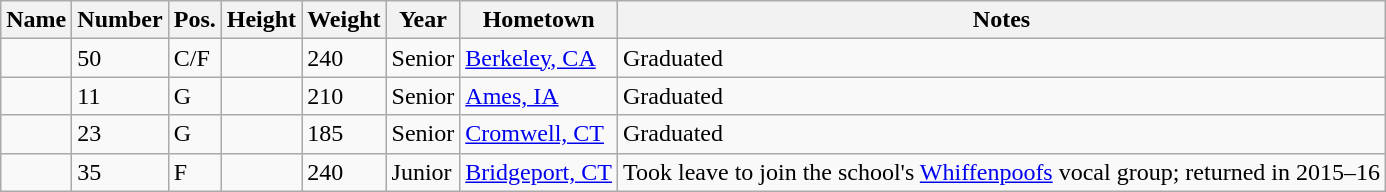<table class="wikitable sortable" border="1">
<tr>
<th>Name</th>
<th>Number</th>
<th>Pos.</th>
<th>Height</th>
<th>Weight</th>
<th>Year</th>
<th>Hometown</th>
<th class="unsortable">Notes</th>
</tr>
<tr>
<td></td>
<td>50</td>
<td>C/F</td>
<td></td>
<td>240</td>
<td>Senior</td>
<td><a href='#'>Berkeley, CA</a></td>
<td>Graduated</td>
</tr>
<tr>
<td></td>
<td>11</td>
<td>G</td>
<td></td>
<td>210</td>
<td>Senior</td>
<td><a href='#'>Ames, IA</a></td>
<td>Graduated</td>
</tr>
<tr>
<td></td>
<td>23</td>
<td>G</td>
<td></td>
<td>185</td>
<td>Senior</td>
<td><a href='#'>Cromwell, CT</a></td>
<td>Graduated</td>
</tr>
<tr>
<td></td>
<td>35</td>
<td>F</td>
<td></td>
<td>240</td>
<td>Junior</td>
<td><a href='#'>Bridgeport, CT</a></td>
<td>Took leave to join the school's <a href='#'>Whiffenpoofs</a> vocal group; returned in 2015–16</td>
</tr>
</table>
